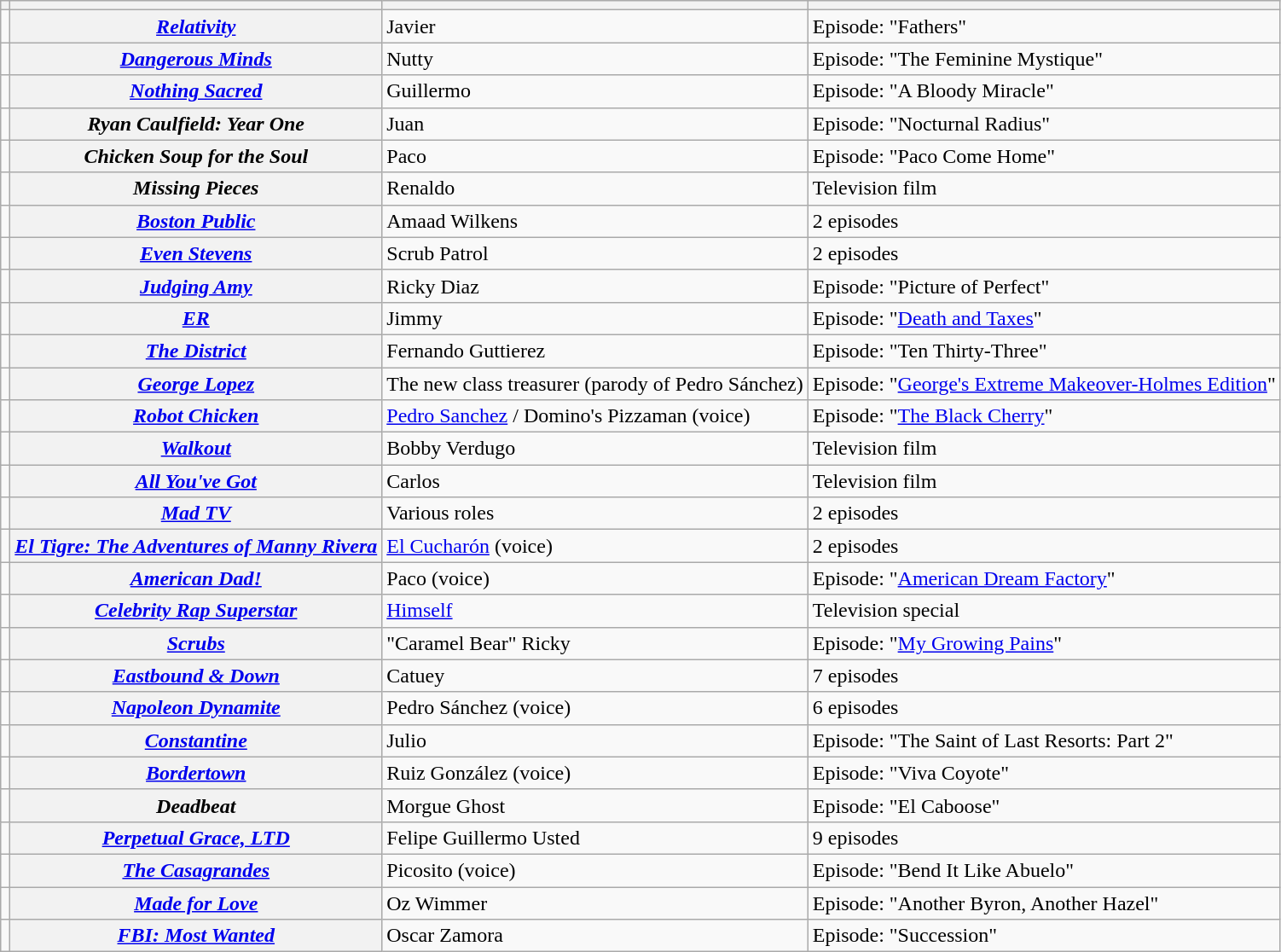<table class="wikitable plainrowheaders sortable" style="margin-right: 20;">
<tr>
<th scope="col"></th>
<th scope="col"></th>
<th scope="col"></th>
<th scope="col" class="unsortable"></th>
</tr>
<tr>
<td></td>
<th scope="rowgroup"><em><a href='#'>Relativity</a></em></th>
<td>Javier</td>
<td>Episode: "Fathers"</td>
</tr>
<tr>
<td></td>
<th scope="rowgroup"><em><a href='#'>Dangerous Minds</a></em></th>
<td>Nutty</td>
<td>Episode: "The Feminine Mystique"</td>
</tr>
<tr>
<td></td>
<th scope="rowgroup"><em><a href='#'>Nothing Sacred</a></em></th>
<td>Guillermo</td>
<td>Episode: "A Bloody Miracle"</td>
</tr>
<tr>
<td></td>
<th scope="rowgroup"><em>Ryan Caulfield: Year One</em></th>
<td>Juan</td>
<td>Episode: "Nocturnal Radius"</td>
</tr>
<tr>
<td></td>
<th scope="rowgroup"><em>Chicken Soup for the Soul</em></th>
<td>Paco</td>
<td>Episode: "Paco Come Home"</td>
</tr>
<tr>
<td></td>
<th scope="rowgroup"><em>Missing Pieces</em></th>
<td>Renaldo</td>
<td>Television film</td>
</tr>
<tr>
<td></td>
<th scope="rowgroup"><em><a href='#'>Boston Public</a></em></th>
<td>Amaad Wilkens</td>
<td>2 episodes</td>
</tr>
<tr>
<td></td>
<th scope="rowgroup"><em><a href='#'>Even Stevens</a></em></th>
<td>Scrub Patrol</td>
<td>2 episodes</td>
</tr>
<tr>
<td></td>
<th scope="rowgroup"><em><a href='#'>Judging Amy</a></em></th>
<td>Ricky Diaz</td>
<td>Episode: "Picture of Perfect"</td>
</tr>
<tr>
<td></td>
<th scope="rowgroup"><em><a href='#'>ER</a></em></th>
<td>Jimmy</td>
<td>Episode: "<a href='#'>Death and Taxes</a>"</td>
</tr>
<tr>
<td></td>
<th scope="rowgroup" data-sort-value="District, The"><em><a href='#'>The District</a></em></th>
<td>Fernando Guttierez</td>
<td>Episode: "Ten Thirty-Three"</td>
</tr>
<tr>
<td></td>
<th scope="rowgroup"><em><a href='#'>George Lopez</a></em></th>
<td>The new class treasurer (parody of Pedro Sánchez)</td>
<td>Episode: "<a href='#'>George's Extreme Makeover-Holmes Edition</a>"</td>
</tr>
<tr>
<td></td>
<th scope="rowgroup"><em><a href='#'>Robot Chicken</a></em></th>
<td><a href='#'>Pedro Sanchez</a> / Domino's Pizzaman (voice)</td>
<td>Episode: "<a href='#'>The Black Cherry</a>"</td>
</tr>
<tr>
<td></td>
<th scope="rowgroup"><em><a href='#'>Walkout</a></em></th>
<td>Bobby Verdugo</td>
<td>Television film</td>
</tr>
<tr>
<td></td>
<th scope="rowgroup"><em><a href='#'>All You've Got</a></em></th>
<td>Carlos</td>
<td>Television film</td>
</tr>
<tr>
<td></td>
<th scope="rowgroup"><em><a href='#'>Mad TV</a></em></th>
<td>Various roles</td>
<td>2 episodes</td>
</tr>
<tr>
<td></td>
<th scope="rowgroup"><em><a href='#'>El Tigre: The Adventures of Manny Rivera</a></em></th>
<td><a href='#'>El Cucharón</a> (voice)</td>
<td>2 episodes</td>
</tr>
<tr>
<td></td>
<th scope="rowgroup"><em><a href='#'>American Dad!</a></em></th>
<td>Paco (voice)</td>
<td>Episode: "<a href='#'>American Dream Factory</a>"</td>
</tr>
<tr>
<td></td>
<th scope="rowgroup"><em><a href='#'>Celebrity Rap Superstar</a></em></th>
<td><a href='#'>Himself</a></td>
<td>Television special</td>
</tr>
<tr>
<td></td>
<th scope="rowgroup"><em><a href='#'>Scrubs</a></em></th>
<td>"Caramel Bear" Ricky</td>
<td>Episode: "<a href='#'>My Growing Pains</a>"</td>
</tr>
<tr>
<td></td>
<th scope="rowgroup"><em><a href='#'>Eastbound & Down</a></em></th>
<td>Catuey</td>
<td>7 episodes</td>
</tr>
<tr>
<td></td>
<th scope="rowgroup"><em><a href='#'>Napoleon Dynamite</a></em></th>
<td>Pedro Sánchez (voice)</td>
<td>6 episodes</td>
</tr>
<tr>
<td></td>
<th scope="rowgroup"><em><a href='#'>Constantine</a></em></th>
<td>Julio</td>
<td>Episode: "The Saint of Last Resorts: Part 2"</td>
</tr>
<tr>
<td></td>
<th scope="rowgroup"><em><a href='#'>Bordertown</a></em></th>
<td>Ruiz González (voice)</td>
<td>Episode: "Viva Coyote"</td>
</tr>
<tr>
<td></td>
<th scope="rowgroup"><em>Deadbeat</em></th>
<td>Morgue Ghost</td>
<td>Episode: "El Caboose"</td>
</tr>
<tr>
<td></td>
<th scope="rowgroup"><em><a href='#'>Perpetual Grace, LTD</a></em></th>
<td>Felipe Guillermo Usted</td>
<td>9 episodes</td>
</tr>
<tr>
<td></td>
<th scope="rowgroup" data-sort-value="Casagrandes, The"><em><a href='#'>The Casagrandes</a></em></th>
<td>Picosito (voice)</td>
<td>Episode: "Bend It Like Abuelo"</td>
</tr>
<tr>
<td></td>
<th scope="rowgroup"><em><a href='#'>Made for Love</a></em></th>
<td>Oz Wimmer</td>
<td>Episode: "Another Byron, Another Hazel"</td>
</tr>
<tr>
<td></td>
<th scope="rowgroup"><em><a href='#'>FBI: Most Wanted</a></em></th>
<td>Oscar Zamora</td>
<td>Episode: "Succession"</td>
</tr>
</table>
